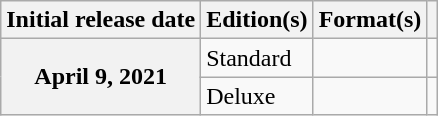<table class="wikitable plainrowheaders">
<tr>
<th scope="col">Initial release date</th>
<th scope="col">Edition(s)</th>
<th scope="col">Format(s)</th>
<th scope="col"></th>
</tr>
<tr>
<th scope="row" rowspan="2">April 9, 2021</th>
<td>Standard</td>
<td></td>
<td align="center"></td>
</tr>
<tr>
<td>Deluxe</td>
<td> </td>
<td align="center"></td>
</tr>
</table>
